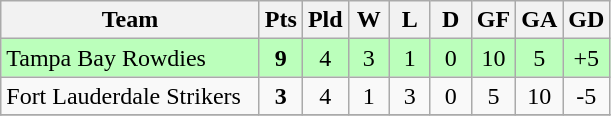<table class="wikitable" style="text-align: center;">
<tr>
<th style="width:165px;">Team</th>
<th width="20">Pts</th>
<th width="20">Pld</th>
<th width="20">W</th>
<th width="20">L</th>
<th width="20">D</th>
<th width="20">GF</th>
<th width="20">GA</th>
<th width="20">GD</th>
</tr>
<tr style="background:#bfb;">
<td style="text-align:left;">Tampa Bay Rowdies</td>
<td><strong>9</strong></td>
<td>4</td>
<td>3</td>
<td>1</td>
<td>0</td>
<td>10</td>
<td>5</td>
<td>+5</td>
</tr>
<tr>
<td style="text-align:left;">Fort Lauderdale Strikers</td>
<td><strong>3</strong></td>
<td>4</td>
<td>1</td>
<td>3</td>
<td>0</td>
<td>5</td>
<td>10</td>
<td>-5</td>
</tr>
<tr>
</tr>
</table>
